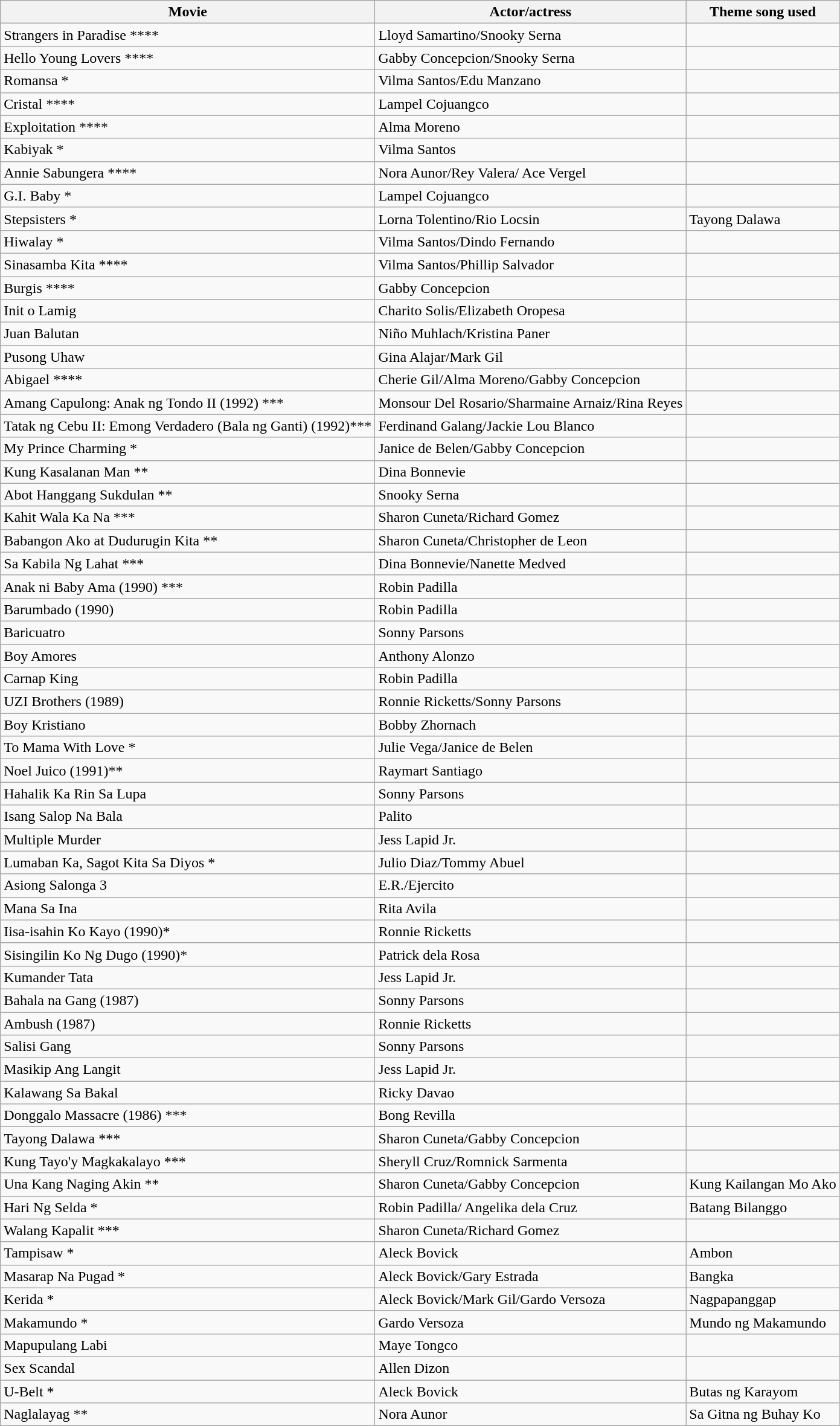<table class="wikitable">
<tr>
<th>Movie</th>
<th>Actor/actress</th>
<th>Theme song used</th>
</tr>
<tr>
<td>Strangers in Paradise ****</td>
<td>Lloyd Samartino/Snooky Serna</td>
<td></td>
</tr>
<tr>
<td>Hello Young Lovers ****</td>
<td>Gabby Concepcion/Snooky Serna</td>
<td></td>
</tr>
<tr>
<td>Romansa *</td>
<td>Vilma Santos/Edu Manzano</td>
<td></td>
</tr>
<tr>
<td>Cristal ****</td>
<td>Lampel Cojuangco</td>
<td></td>
</tr>
<tr>
<td>Exploitation ****</td>
<td>Alma Moreno</td>
<td></td>
</tr>
<tr>
<td>Kabiyak *</td>
<td>Vilma Santos</td>
<td></td>
</tr>
<tr>
<td>Annie Sabungera ****</td>
<td>Nora Aunor/Rey Valera/ Ace Vergel</td>
<td></td>
</tr>
<tr>
<td>G.I. Baby *</td>
<td>Lampel Cojuangco</td>
<td></td>
</tr>
<tr>
<td>Stepsisters *</td>
<td>Lorna Tolentino/Rio Locsin</td>
<td>Tayong Dalawa</td>
</tr>
<tr>
<td>Hiwalay *</td>
<td>Vilma Santos/Dindo Fernando</td>
<td></td>
</tr>
<tr>
<td>Sinasamba Kita ****</td>
<td>Vilma Santos/Phillip Salvador</td>
<td></td>
</tr>
<tr>
<td>Burgis ****</td>
<td>Gabby Concepcion</td>
<td></td>
</tr>
<tr>
<td>Init o Lamig</td>
<td>Charito Solis/Elizabeth Oropesa</td>
<td></td>
</tr>
<tr>
<td>Juan Balutan</td>
<td>Niño Muhlach/Kristina Paner</td>
<td></td>
</tr>
<tr>
<td>Pusong Uhaw</td>
<td>Gina Alajar/Mark Gil</td>
<td></td>
</tr>
<tr>
<td>Abigael ****</td>
<td>Cherie Gil/Alma Moreno/Gabby Concepcion</td>
<td></td>
</tr>
<tr>
<td>Amang Capulong: Anak ng Tondo II (1992) ***</td>
<td>Monsour Del Rosario/Sharmaine Arnaiz/Rina Reyes</td>
<td></td>
</tr>
<tr>
<td>Tatak ng Cebu II: Emong Verdadero (Bala ng Ganti) (1992)***</td>
<td>Ferdinand Galang/Jackie Lou Blanco</td>
<td></td>
</tr>
<tr>
<td>My Prince Charming *</td>
<td>Janice de Belen/Gabby Concepcion</td>
<td></td>
</tr>
<tr>
<td>Kung Kasalanan Man **</td>
<td>Dina Bonnevie</td>
<td></td>
</tr>
<tr>
<td>Abot Hanggang Sukdulan **</td>
<td>Snooky Serna</td>
<td></td>
</tr>
<tr>
<td>Kahit Wala Ka Na ***</td>
<td>Sharon Cuneta/Richard Gomez</td>
<td></td>
</tr>
<tr>
<td>Babangon Ako at Dudurugin Kita **</td>
<td>Sharon Cuneta/Christopher de Leon</td>
<td></td>
</tr>
<tr>
<td>Sa Kabila Ng Lahat ***</td>
<td>Dina Bonnevie/Nanette Medved</td>
<td></td>
</tr>
<tr>
<td>Anak ni Baby Ama (1990) ***</td>
<td>Robin Padilla</td>
<td></td>
</tr>
<tr>
<td>Barumbado (1990)</td>
<td>Robin Padilla</td>
<td></td>
</tr>
<tr>
<td>Baricuatro</td>
<td>Sonny Parsons</td>
<td></td>
</tr>
<tr>
<td>Boy Amores</td>
<td>Anthony Alonzo</td>
<td></td>
</tr>
<tr>
<td>Carnap King</td>
<td>Robin Padilla</td>
<td></td>
</tr>
<tr>
<td>UZI Brothers (1989)</td>
<td>Ronnie Ricketts/Sonny Parsons</td>
<td></td>
</tr>
<tr>
<td>Boy Kristiano</td>
<td>Bobby Zhornach</td>
<td></td>
</tr>
<tr>
<td>To Mama With Love *</td>
<td>Julie Vega/Janice de Belen</td>
<td></td>
</tr>
<tr>
<td>Noel Juico (1991)**</td>
<td>Raymart Santiago</td>
<td></td>
</tr>
<tr>
<td>Hahalik Ka Rin Sa Lupa</td>
<td>Sonny Parsons</td>
<td></td>
</tr>
<tr>
<td>Isang Salop Na Bala</td>
<td>Palito</td>
<td></td>
</tr>
<tr>
<td>Multiple Murder</td>
<td>Jess Lapid Jr.</td>
<td></td>
</tr>
<tr>
<td>Lumaban Ka, Sagot Kita Sa Diyos *</td>
<td>Julio Diaz/Tommy Abuel</td>
<td></td>
</tr>
<tr>
<td>Asiong Salonga 3</td>
<td>E.R./Ejercito</td>
<td></td>
</tr>
<tr>
<td>Mana Sa Ina</td>
<td>Rita Avila</td>
<td></td>
</tr>
<tr>
<td>Iisa-isahin Ko Kayo (1990)*</td>
<td>Ronnie Ricketts</td>
<td></td>
</tr>
<tr>
<td>Sisingilin Ko Ng Dugo (1990)*</td>
<td>Patrick dela Rosa</td>
<td></td>
</tr>
<tr>
<td>Kumander Tata</td>
<td>Jess Lapid Jr.</td>
<td></td>
</tr>
<tr>
<td>Bahala na Gang (1987)</td>
<td>Sonny Parsons</td>
<td></td>
</tr>
<tr>
<td>Ambush (1987)</td>
<td>Ronnie Ricketts</td>
<td></td>
</tr>
<tr>
<td>Salisi Gang</td>
<td>Sonny Parsons</td>
<td></td>
</tr>
<tr>
<td>Masikip Ang Langit</td>
<td>Jess Lapid Jr.</td>
<td></td>
</tr>
<tr>
<td>Kalawang Sa Bakal</td>
<td>Ricky Davao</td>
<td></td>
</tr>
<tr>
<td>Donggalo Massacre (1986) ***</td>
<td>Bong Revilla</td>
<td></td>
</tr>
<tr>
<td>Tayong Dalawa ***</td>
<td>Sharon Cuneta/Gabby Concepcion</td>
<td></td>
</tr>
<tr>
<td>Kung Tayo'y Magkakalayo ***</td>
<td>Sheryll Cruz/Romnick Sarmenta</td>
<td></td>
</tr>
<tr>
<td>Una Kang Naging Akin **</td>
<td>Sharon Cuneta/Gabby Concepcion</td>
<td>Kung Kailangan Mo Ako</td>
</tr>
<tr>
<td>Hari Ng Selda *</td>
<td>Robin Padilla/ Angelika dela Cruz</td>
<td>Batang Bilanggo</td>
</tr>
<tr>
<td>Walang Kapalit ***</td>
<td>Sharon Cuneta/Richard Gomez</td>
<td></td>
</tr>
<tr>
<td>Tampisaw *</td>
<td>Aleck Bovick</td>
<td>Ambon</td>
</tr>
<tr>
<td>Masarap Na Pugad *</td>
<td>Aleck Bovick/Gary Estrada</td>
<td>Bangka</td>
</tr>
<tr>
<td>Kerida *</td>
<td>Aleck Bovick/Mark Gil/Gardo Versoza</td>
<td>Nagpapanggap</td>
</tr>
<tr>
<td>Makamundo *</td>
<td>Gardo Versoza</td>
<td>Mundo ng Makamundo</td>
</tr>
<tr>
<td>Mapupulang Labi</td>
<td>Maye Tongco</td>
<td></td>
</tr>
<tr>
<td>Sex Scandal</td>
<td>Allen Dizon</td>
<td></td>
</tr>
<tr>
<td>U-Belt *</td>
<td>Aleck Bovick</td>
<td>Butas ng Karayom</td>
</tr>
<tr>
<td>Naglalayag **</td>
<td>Nora Aunor</td>
<td>Sa Gitna ng Buhay Ko</td>
</tr>
</table>
